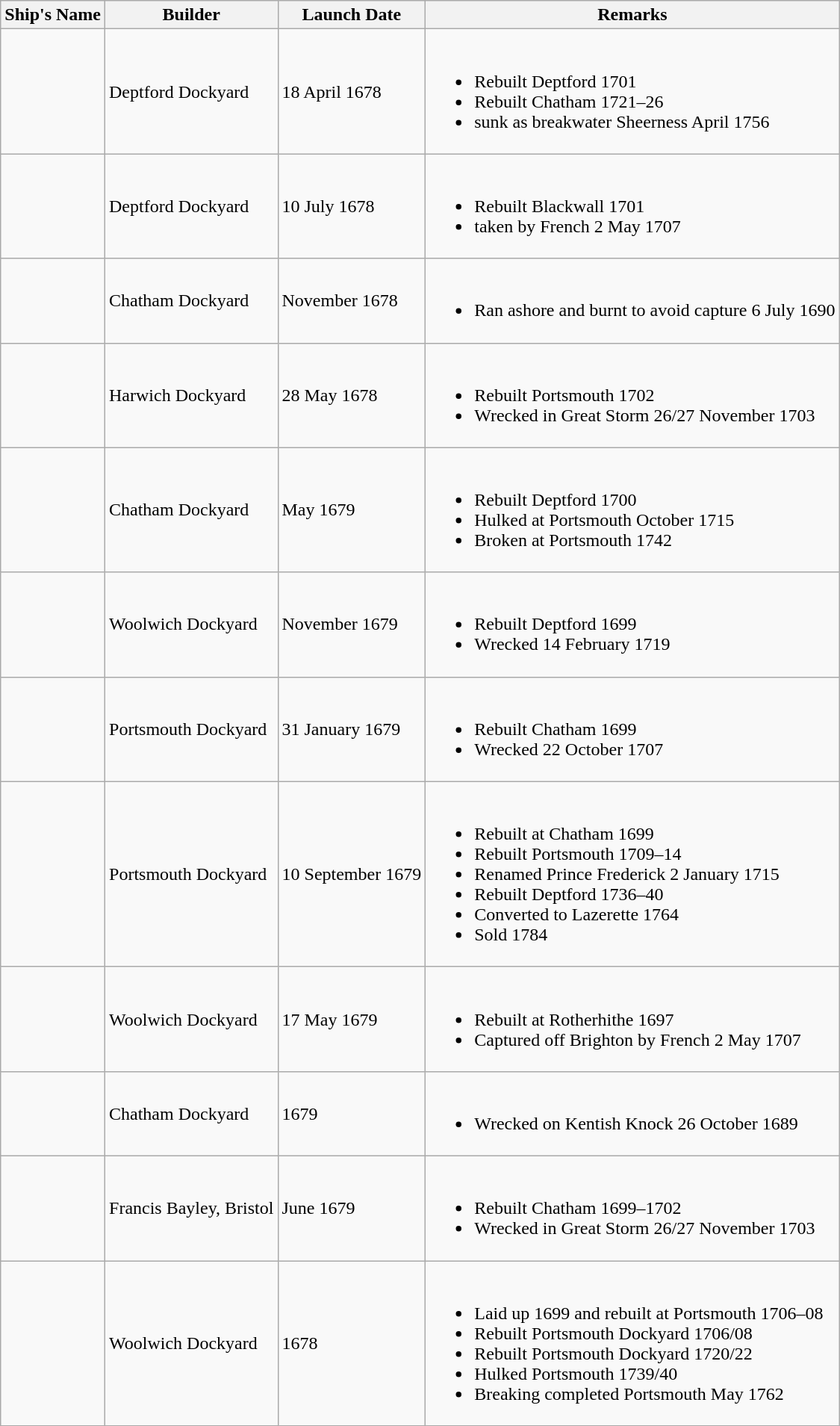<table class="wikitable">
<tr>
<th>Ship's Name</th>
<th>Builder</th>
<th>Launch Date</th>
<th>Remarks</th>
</tr>
<tr>
<td></td>
<td>Deptford Dockyard</td>
<td>18 April 1678</td>
<td><br><ul><li>Rebuilt Deptford 1701</li><li>Rebuilt Chatham 1721–26</li><li>sunk as breakwater Sheerness April 1756</li></ul></td>
</tr>
<tr>
<td></td>
<td>Deptford Dockyard</td>
<td>10 July 1678</td>
<td><br><ul><li>Rebuilt Blackwall 1701</li><li>taken by French 2 May 1707</li></ul></td>
</tr>
<tr>
<td></td>
<td>Chatham Dockyard</td>
<td>November 1678</td>
<td><br><ul><li>Ran ashore and burnt to avoid capture 6 July 1690</li></ul></td>
</tr>
<tr>
<td></td>
<td>Harwich Dockyard</td>
<td>28 May 1678</td>
<td><br><ul><li>Rebuilt Portsmouth 1702</li><li>Wrecked in Great Storm 26/27 November 1703</li></ul></td>
</tr>
<tr>
<td></td>
<td>Chatham Dockyard</td>
<td>May 1679</td>
<td><br><ul><li>Rebuilt Deptford 1700</li><li>Hulked at Portsmouth October 1715</li><li>Broken at Portsmouth 1742</li></ul></td>
</tr>
<tr>
<td></td>
<td>Woolwich Dockyard</td>
<td>November 1679</td>
<td><br><ul><li>Rebuilt Deptford 1699</li><li>Wrecked 14 February 1719</li></ul></td>
</tr>
<tr>
<td></td>
<td>Portsmouth Dockyard</td>
<td>31 January 1679</td>
<td><br><ul><li>Rebuilt Chatham 1699</li><li>Wrecked 22 October 1707</li></ul></td>
</tr>
<tr>
<td></td>
<td>Portsmouth Dockyard</td>
<td>10 September 1679</td>
<td><br><ul><li>Rebuilt at Chatham 1699</li><li>Rebuilt Portsmouth 1709–14</li><li>Renamed Prince Frederick 2 January 1715</li><li>Rebuilt Deptford 1736–40</li><li>Converted to Lazerette 1764</li><li>Sold 1784</li></ul></td>
</tr>
<tr>
<td></td>
<td>Woolwich Dockyard</td>
<td>17 May 1679</td>
<td><br><ul><li>Rebuilt at Rotherhithe 1697</li><li>Captured off Brighton by French 2 May 1707</li></ul></td>
</tr>
<tr>
<td></td>
<td>Chatham Dockyard</td>
<td>1679</td>
<td><br><ul><li>Wrecked on Kentish Knock 26 October 1689</li></ul></td>
</tr>
<tr>
<td></td>
<td>Francis Bayley, Bristol</td>
<td>June 1679</td>
<td><br><ul><li>Rebuilt Chatham 1699–1702</li><li>Wrecked in Great Storm 26/27 November 1703</li></ul></td>
</tr>
<tr>
<td></td>
<td>Woolwich Dockyard</td>
<td>1678</td>
<td><br><ul><li>Laid up 1699 and rebuilt at Portsmouth 1706–08</li><li>Rebuilt Portsmouth Dockyard 1706/08</li><li>Rebuilt Portsmouth Dockyard 1720/22</li><li>Hulked Portsmouth 1739/40</li><li>Breaking completed Portsmouth May 1762</li></ul></td>
</tr>
</table>
